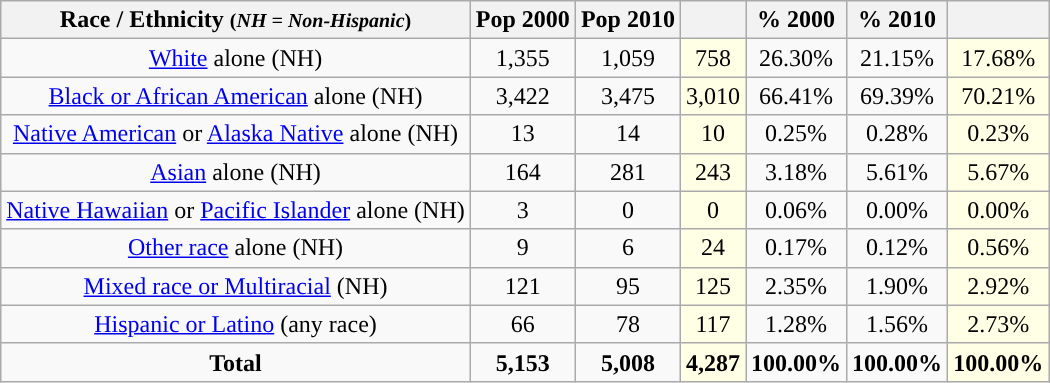<table class="wikitable" style="text-align:center;">
<tr>
<th>Race / Ethnicity <small>(<em>NH = Non-Hispanic</em>)</small></th>
<th>Pop 2000</th>
<th>Pop 2010</th>
<th></th>
<th>% 2000</th>
<th>% 2010</th>
<th></th>
</tr>
<tr>
<td><a href='#'>White</a> alone (NH)</td>
<td>1,355</td>
<td>1,059</td>
<td style='background: #ffffe6;'>758</td>
<td>26.30%</td>
<td>21.15%</td>
<td style='background: #ffffe6;'>17.68%</td>
</tr>
<tr>
<td><a href='#'>Black or African American</a> alone (NH)</td>
<td>3,422</td>
<td>3,475</td>
<td style='background: #ffffe6;'>3,010</td>
<td>66.41%</td>
<td>69.39%</td>
<td style='background: #ffffe6;'>70.21%</td>
</tr>
<tr>
<td><a href='#'>Native American</a> or <a href='#'>Alaska Native</a> alone (NH)</td>
<td>13</td>
<td>14</td>
<td style='background: #ffffe6;'>10</td>
<td>0.25%</td>
<td>0.28%</td>
<td style='background: #ffffe6;'>0.23%</td>
</tr>
<tr>
<td><a href='#'>Asian</a> alone (NH)</td>
<td>164</td>
<td>281</td>
<td style='background: #ffffe6;'>243</td>
<td>3.18%</td>
<td>5.61%</td>
<td style='background: #ffffe6;'>5.67%</td>
</tr>
<tr>
<td><a href='#'>Native Hawaiian</a> or <a href='#'>Pacific Islander</a> alone (NH)</td>
<td>3</td>
<td>0</td>
<td style='background: #ffffe6;'>0</td>
<td>0.06%</td>
<td>0.00%</td>
<td style='background: #ffffe6;'>0.00%</td>
</tr>
<tr>
<td><a href='#'>Other race</a> alone (NH)</td>
<td>9</td>
<td>6</td>
<td style='background: #ffffe6;'>24</td>
<td>0.17%</td>
<td>0.12%</td>
<td style='background: #ffffe6;'>0.56%</td>
</tr>
<tr>
<td><a href='#'>Mixed race or Multiracial</a> (NH)</td>
<td>121</td>
<td>95</td>
<td style='background: #ffffe6;'>125</td>
<td>2.35%</td>
<td>1.90%</td>
<td style='background: #ffffe6;'>2.92%</td>
</tr>
<tr>
<td><a href='#'>Hispanic or Latino</a> (any race)</td>
<td>66</td>
<td>78</td>
<td style='background: #ffffe6;'>117</td>
<td>1.28%</td>
<td>1.56%</td>
<td style='background: #ffffe6;'>2.73%</td>
</tr>
<tr>
<td><strong>Total</strong></td>
<td><strong>5,153</strong></td>
<td><strong>5,008</strong></td>
<td style='background: #ffffe6;'><strong>4,287</strong></td>
<td><strong>100.00%</strong></td>
<td><strong>100.00%</strong></td>
<td style='background: #ffffe6;'><strong>100.00%</strong></td>
</tr>
</table>
